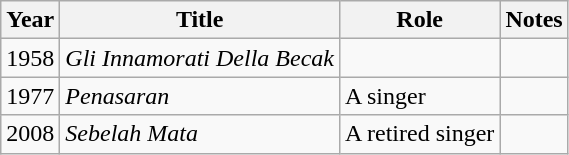<table class="wikitable sortable">
<tr>
<th>Year</th>
<th>Title</th>
<th>Role</th>
<th>Notes</th>
</tr>
<tr>
<td>1958</td>
<td><em>Gli Innamorati Della Becak</em></td>
<td></td>
<td></td>
</tr>
<tr>
<td>1977</td>
<td><em>Penasaran</em></td>
<td>A singer</td>
<td></td>
</tr>
<tr>
<td>2008</td>
<td><em>Sebelah Mata</em></td>
<td>A retired singer</td>
<td></td>
</tr>
</table>
